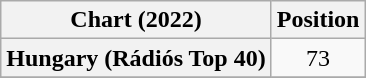<table class="wikitable plainrowheaders" style="text-align:center;">
<tr>
<th>Chart (2022)</th>
<th>Position</th>
</tr>
<tr>
<th scope="row">Hungary (Rádiós Top 40)</th>
<td>73</td>
</tr>
<tr>
</tr>
</table>
